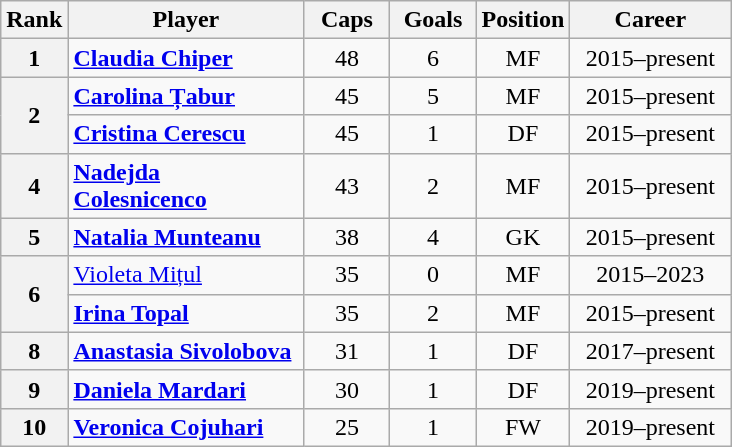<table class="wikitable sortable" style="text-align:center;">
<tr>
<th width="30">Rank</th>
<th width="150">Player</th>
<th width="50">Caps</th>
<th width="50">Goals</th>
<th>Position</th>
<th width="100">Career</th>
</tr>
<tr>
<th>1</th>
<td align=left><strong><a href='#'>Claudia Chiper</a></strong></td>
<td>48</td>
<td>6</td>
<td>MF</td>
<td>2015–present</td>
</tr>
<tr>
<th rowspan="2">2</th>
<td align=left><strong><a href='#'>Carolina Țabur</a></strong></td>
<td>45</td>
<td>5</td>
<td>MF</td>
<td>2015–present</td>
</tr>
<tr>
<td align=left><strong><a href='#'>Cristina Cerescu</a></strong></td>
<td>45</td>
<td>1</td>
<td>DF</td>
<td>2015–present</td>
</tr>
<tr>
<th>4</th>
<td align=left><strong><a href='#'>Nadejda Colesnicenco</a></strong></td>
<td>43</td>
<td>2</td>
<td>MF</td>
<td>2015–present</td>
</tr>
<tr>
<th>5</th>
<td align="left"><strong><a href='#'>Natalia Munteanu</a></strong></td>
<td>38</td>
<td>4</td>
<td>GK</td>
<td>2015–present</td>
</tr>
<tr>
<th rowspan="2">6</th>
<td align="left"><a href='#'>Violeta Mițul</a></td>
<td>35</td>
<td>0</td>
<td>MF</td>
<td>2015–2023</td>
</tr>
<tr>
<td align="left"><strong><a href='#'>Irina Topal</a></strong></td>
<td>35</td>
<td>2</td>
<td>MF</td>
<td>2015–present</td>
</tr>
<tr>
<th>8</th>
<td align="left"><strong><a href='#'>Anastasia Sivolobova</a></strong></td>
<td>31</td>
<td>1</td>
<td>DF</td>
<td>2017–present</td>
</tr>
<tr>
<th>9</th>
<td align="left"><strong><a href='#'>Daniela Mardari</a></strong></td>
<td>30</td>
<td>1</td>
<td>DF</td>
<td>2019–present</td>
</tr>
<tr>
<th>10</th>
<td align=left><strong><a href='#'>Veronica Cojuhari</a></strong></td>
<td>25</td>
<td>1</td>
<td>FW</td>
<td>2019–present</td>
</tr>
</table>
